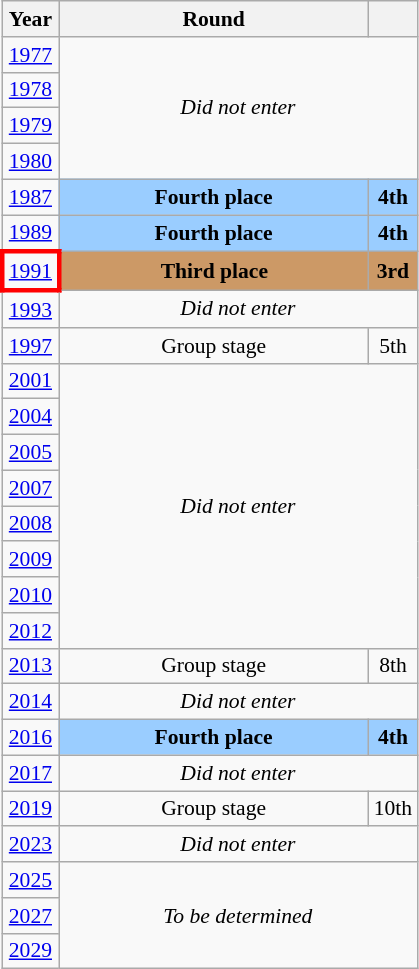<table class="wikitable" style="text-align: center; font-size:90%">
<tr>
<th>Year</th>
<th style="width:200px">Round</th>
<th></th>
</tr>
<tr>
<td><a href='#'>1977</a></td>
<td colspan="2" rowspan="4"><em>Did not enter</em></td>
</tr>
<tr>
<td><a href='#'>1978</a></td>
</tr>
<tr>
<td><a href='#'>1979</a></td>
</tr>
<tr>
<td><a href='#'>1980</a></td>
</tr>
<tr>
<td><a href='#'>1987</a></td>
<td bgcolor="9acdff"><strong>Fourth place</strong></td>
<td bgcolor="9acdff"><strong>4th</strong></td>
</tr>
<tr>
<td><a href='#'>1989</a></td>
<td bgcolor="9acdff"><strong>Fourth place</strong></td>
<td bgcolor="9acdff"><strong>4th</strong></td>
</tr>
<tr>
<td style="border: 3px solid red"><a href='#'>1991</a></td>
<td bgcolor="cc9966"><strong>Third place</strong></td>
<td bgcolor="cc9966"><strong>3rd</strong></td>
</tr>
<tr>
<td><a href='#'>1993</a></td>
<td colspan="2"><em>Did not enter</em></td>
</tr>
<tr>
<td><a href='#'>1997</a></td>
<td>Group stage</td>
<td>5th</td>
</tr>
<tr>
<td><a href='#'>2001</a></td>
<td colspan="2" rowspan="8"><em>Did not enter</em></td>
</tr>
<tr>
<td><a href='#'>2004</a></td>
</tr>
<tr>
<td><a href='#'>2005</a></td>
</tr>
<tr>
<td><a href='#'>2007</a></td>
</tr>
<tr>
<td><a href='#'>2008</a></td>
</tr>
<tr>
<td><a href='#'>2009</a></td>
</tr>
<tr>
<td><a href='#'>2010</a></td>
</tr>
<tr>
<td><a href='#'>2012</a></td>
</tr>
<tr>
<td><a href='#'>2013</a></td>
<td>Group stage</td>
<td>8th</td>
</tr>
<tr>
<td><a href='#'>2014</a></td>
<td colspan="2"><em>Did not enter</em></td>
</tr>
<tr>
<td><a href='#'>2016</a></td>
<td bgcolor="9acdff"><strong>Fourth place</strong></td>
<td bgcolor="9acdff"><strong>4th</strong></td>
</tr>
<tr>
<td><a href='#'>2017</a></td>
<td colspan="2"><em>Did not enter</em></td>
</tr>
<tr>
<td><a href='#'>2019</a></td>
<td>Group stage</td>
<td>10th</td>
</tr>
<tr>
<td><a href='#'>2023</a></td>
<td colspan="2"><em>Did not enter</em></td>
</tr>
<tr>
<td><a href='#'>2025</a></td>
<td colspan="2" rowspan="3"><em>To be determined</em></td>
</tr>
<tr>
<td><a href='#'>2027</a></td>
</tr>
<tr>
<td><a href='#'>2029</a></td>
</tr>
</table>
